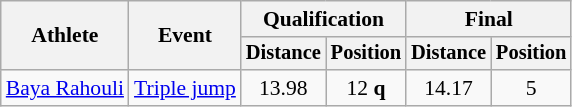<table class=wikitable style="font-size:90%">
<tr>
<th rowspan="2">Athlete</th>
<th rowspan="2">Event</th>
<th colspan="2">Qualification</th>
<th colspan="2">Final</th>
</tr>
<tr style="font-size:95%">
<th>Distance</th>
<th>Position</th>
<th>Distance</th>
<th>Position</th>
</tr>
<tr align=center>
<td align=left><a href='#'>Baya Rahouli</a></td>
<td align=left><a href='#'>Triple jump</a></td>
<td>13.98</td>
<td>12 <strong>q</strong></td>
<td>14.17</td>
<td>5</td>
</tr>
</table>
